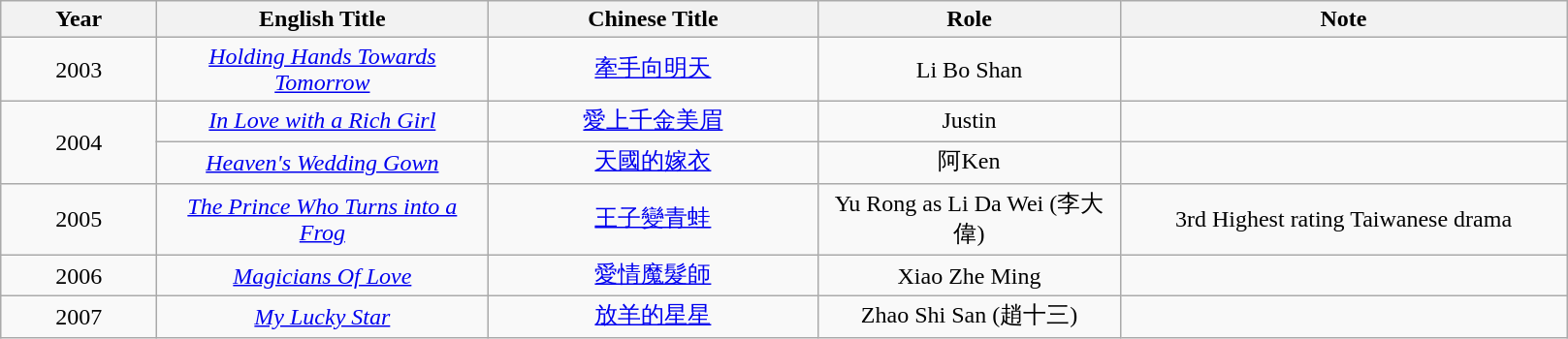<table class="wikitable" style="clear:both; margin-left:2em; margin-right:2em;">
<tr>
<th width=100>Year</th>
<th width=220>English Title</th>
<th width=220>Chinese Title</th>
<th width=200>Role</th>
<th width=300>Note</th>
</tr>
<tr align="center">
<td>2003</td>
<td><em><a href='#'>Holding Hands Towards Tomorrow</a></em></td>
<td><a href='#'>牽手向明天</a></td>
<td>Li Bo Shan</td>
<td></td>
</tr>
<tr align="center">
<td rowspan= "2">2004</td>
<td><em><a href='#'>In Love with a Rich Girl</a></em></td>
<td><a href='#'>愛上千金美眉</a></td>
<td>Justin</td>
<td></td>
</tr>
<tr align = "center">
<td><em><a href='#'>Heaven's Wedding Gown</a></em></td>
<td><a href='#'>天國的嫁衣</a></td>
<td>阿Ken</td>
<td></td>
</tr>
<tr align="center">
<td>2005</td>
<td><em><a href='#'>The Prince Who Turns into a Frog</a></em></td>
<td><a href='#'>王子變青蛙</a></td>
<td>Yu Rong as Li Da Wei (李大偉)</td>
<td>3rd Highest rating Taiwanese drama</td>
</tr>
<tr align="center">
<td>2006</td>
<td><em><a href='#'>Magicians Of Love</a></em></td>
<td><a href='#'>愛情魔髮師</a></td>
<td>Xiao Zhe Ming</td>
<td></td>
</tr>
<tr align="center">
<td>2007</td>
<td><em><a href='#'>My Lucky Star</a></em></td>
<td><a href='#'>放羊的星星</a></td>
<td>Zhao Shi San (趙十三)</td>
<td></td>
</tr>
</table>
